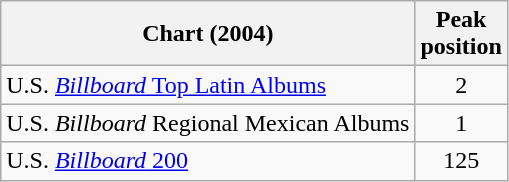<table class="wikitable sortable">
<tr>
<th>Chart (2004)</th>
<th>Peak<br>position</th>
</tr>
<tr>
<td>U.S. <a href='#'><em>Billboard</em> Top Latin Albums</a></td>
<td align="center">2</td>
</tr>
<tr>
<td>U.S. <em>Billboard</em> Regional Mexican Albums</td>
<td align="center">1</td>
</tr>
<tr>
<td>U.S. <a href='#'><em>Billboard</em> 200</a></td>
<td align="center">125</td>
</tr>
</table>
